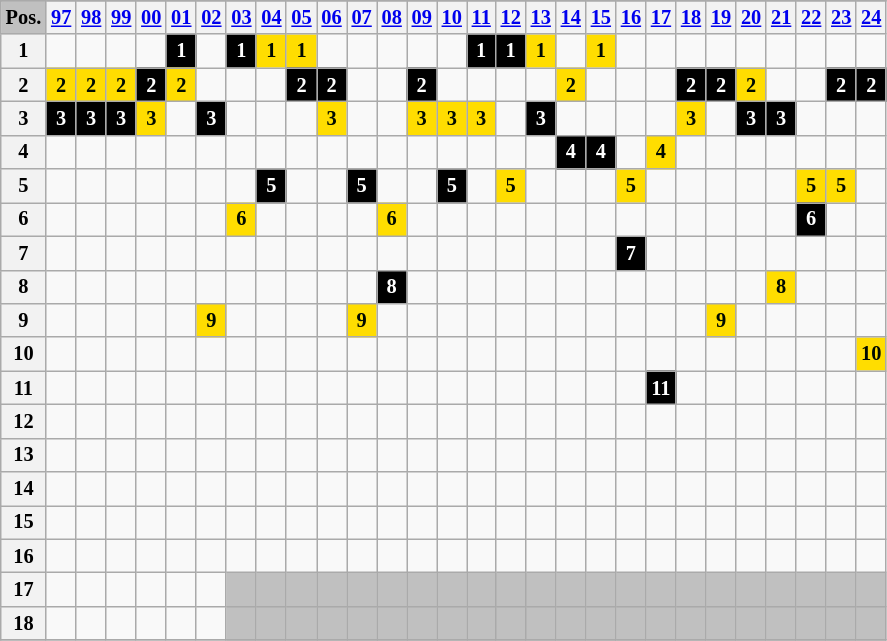<table class="wikitable" style="text-align: center; font-size:85%">
<tr>
</tr>
<tr>
<th style="background:#c0c0c0">Pos.</th>
<th><strong><a href='#'>97</a></strong></th>
<th><strong><a href='#'>98</a></strong></th>
<th><strong><a href='#'>99</a></strong></th>
<th><strong><a href='#'>00</a></strong></th>
<th><strong><a href='#'>01</a></strong></th>
<th><strong><a href='#'>02</a></strong></th>
<th><strong><a href='#'>03</a></strong></th>
<th><strong><a href='#'>04</a></strong></th>
<th><strong><a href='#'>05</a></strong></th>
<th><strong><a href='#'>06</a></strong></th>
<th><strong><a href='#'>07</a></strong></th>
<th><strong><a href='#'>08</a></strong></th>
<th><strong><a href='#'>09</a></strong></th>
<th><strong><a href='#'>10</a></strong></th>
<th><strong><a href='#'>11</a></strong></th>
<th><strong><a href='#'>12</a></strong></th>
<th><strong><a href='#'>13</a></strong></th>
<th><strong><a href='#'>14</a></strong></th>
<th><strong><a href='#'>15</a></strong></th>
<th><strong><a href='#'>16</a></strong></th>
<th><strong><a href='#'>17</a></strong></th>
<th><strong><a href='#'>18</a></strong></th>
<th><strong><a href='#'>19</a></strong></th>
<th><strong><a href='#'>20</a></strong></th>
<th><strong><a href='#'>21</a></strong></th>
<th><strong><a href='#'>22</a></strong></th>
<th><strong><a href='#'>23</a></strong></th>
<th><strong><a href='#'>24</a></strong></th>
</tr>
<tr>
<th>1</th>
<td></td>
<td></td>
<td></td>
<td></td>
<td style="background:#000000;color:#fff;"><strong>1</strong></td>
<td></td>
<td style="background:#000000;color:#fff;"><strong>1</strong></td>
<td style="background:#ffdd00;color:#000B00;"><strong>1</strong></td>
<td style="background:#ffdd00;color:#000B00;"><strong>1</strong></td>
<td></td>
<td></td>
<td></td>
<td></td>
<td></td>
<td style="background:#000000;color:#fff;"><strong>1</strong></td>
<td style="background:#000000;color:#fff;"><strong>1</strong></td>
<td style="background:#ffdd00;color:#000B00;"><strong>1</strong></td>
<td></td>
<td style="background:#ffdd00;color:#000B00;"><strong>1</strong></td>
<td></td>
<td></td>
<td></td>
<td></td>
<td></td>
<td></td>
<td></td>
<td></td>
<td></td>
</tr>
<tr>
<th>2</th>
<td style="background:#ffdd00;color:#000B00;"><strong>2</strong></td>
<td style="background:#ffdd00;color:#000B00;"><strong>2</strong></td>
<td style="background:#ffdd00;color:#000B00;"><strong>2</strong></td>
<td style="background:#000000;color:#fff;"><strong>2</strong></td>
<td style="background:#ffdd00;color:#000B00;"><strong>2</strong></td>
<td></td>
<td></td>
<td></td>
<td style="background:#000000;color:#fff;"><strong>2</strong></td>
<td style="background:#000000;color:#fff;"><strong>2</strong></td>
<td></td>
<td></td>
<td style="background:#000000;color:#fff;"><strong>2</strong></td>
<td></td>
<td></td>
<td></td>
<td></td>
<td style="background:#ffdd00;color:#000B00;"><strong>2</strong></td>
<td></td>
<td></td>
<td></td>
<td style="background:#000000;color:#fff;"><strong>2</strong></td>
<td style="background:#000000;color:#fff;"><strong>2</strong></td>
<td style="background:#ffdd00;color:#000B00;"><strong>2</strong></td>
<td></td>
<td></td>
<td style="background:#000000;color:#fff;"><strong>2</strong></td>
<td style="background:#000000;color:#fff;"><strong>2</strong></td>
</tr>
<tr>
<th>3</th>
<td style="background:#000000;color:#fff;"><strong>3</strong></td>
<td style="background:#000000;color:#fff;"><strong>3</strong></td>
<td style="background:#000000;color:#fff;"><strong>3</strong></td>
<td style="background:#ffdd00;color:#000B00;"><strong>3</strong></td>
<td></td>
<td style="background:#000000;color:#fff;"><strong>3</strong></td>
<td></td>
<td></td>
<td></td>
<td style="background:#ffdd00;color:#000B00;"><strong>3</strong></td>
<td></td>
<td></td>
<td style="background:#ffdd00;color:#000B00;"><strong>3</strong></td>
<td style="background:#ffdd00;color:#000B00;"><strong>3</strong></td>
<td style="background:#ffdd00;color:#000B00;"><strong>3</strong></td>
<td></td>
<td style="background:#000000;color:#fff;"><strong>3</strong></td>
<td></td>
<td></td>
<td></td>
<td></td>
<td style="background:#ffdd00;color:#000B00;"><strong>3</strong></td>
<td></td>
<td style="background:#000000;color:#fff;"><strong>3</strong></td>
<td style="background:#000000;color:#fff;"><strong>3</strong></td>
<td></td>
<td></td>
<td></td>
</tr>
<tr>
<th>4</th>
<td></td>
<td></td>
<td></td>
<td></td>
<td></td>
<td></td>
<td></td>
<td></td>
<td></td>
<td></td>
<td></td>
<td></td>
<td></td>
<td></td>
<td></td>
<td></td>
<td></td>
<td style="background:#000000;color:#fff;"><strong>4</strong></td>
<td style="background:#000000;color:#fff;"><strong>4</strong></td>
<td></td>
<td style="background:#ffdd00;color:#000B00;"><strong>4</strong></td>
<td></td>
<td></td>
<td></td>
<td></td>
<td></td>
<td></td>
<td></td>
</tr>
<tr>
<th>5</th>
<td></td>
<td></td>
<td></td>
<td></td>
<td></td>
<td></td>
<td></td>
<td style="background:#000000;color:#fff;"><strong>5</strong></td>
<td></td>
<td></td>
<td style="background:#000000;color:#fff;"><strong>5</strong></td>
<td></td>
<td></td>
<td style="background:#000000;color:#fff;"><strong>5</strong></td>
<td></td>
<td style="background:#ffdd00;color:#000B00;"><strong>5</strong></td>
<td></td>
<td></td>
<td></td>
<td style="background:#ffdd00;color:#000B00;"><strong>5</strong></td>
<td></td>
<td></td>
<td></td>
<td></td>
<td></td>
<td style="background:#ffdd00;color:#000B00;"><strong>5</strong></td>
<td style="background:#ffdd00;color:#000B00;"><strong>5</strong></td>
<td></td>
</tr>
<tr>
<th>6</th>
<td></td>
<td></td>
<td></td>
<td></td>
<td></td>
<td></td>
<td style="background:#ffdd00;color:#000B00;"><strong>6</strong></td>
<td></td>
<td></td>
<td></td>
<td></td>
<td style="background:#ffdd00;color:#000B00;"><strong>6</strong></td>
<td></td>
<td></td>
<td></td>
<td></td>
<td></td>
<td></td>
<td></td>
<td></td>
<td></td>
<td></td>
<td></td>
<td></td>
<td></td>
<td style="background:#000000;color:#fff;"><strong>6</strong></td>
<td></td>
<td></td>
</tr>
<tr>
<th>7</th>
<td></td>
<td></td>
<td></td>
<td></td>
<td></td>
<td></td>
<td></td>
<td></td>
<td></td>
<td></td>
<td></td>
<td></td>
<td></td>
<td></td>
<td></td>
<td></td>
<td></td>
<td></td>
<td></td>
<td style="background:#000000;color:#fff;"><strong>7</strong></td>
<td></td>
<td></td>
<td></td>
<td></td>
<td></td>
<td></td>
<td></td>
<td></td>
</tr>
<tr>
<th>8</th>
<td></td>
<td></td>
<td></td>
<td></td>
<td></td>
<td></td>
<td></td>
<td></td>
<td></td>
<td></td>
<td></td>
<td style="background:#000000;color:#fff;"><strong>8</strong></td>
<td></td>
<td></td>
<td></td>
<td></td>
<td></td>
<td></td>
<td></td>
<td></td>
<td></td>
<td></td>
<td></td>
<td></td>
<td style="background:#ffdd00;color:#000B00;"><strong>8</strong></td>
<td></td>
<td></td>
<td></td>
</tr>
<tr>
<th>9</th>
<td></td>
<td></td>
<td></td>
<td></td>
<td></td>
<td style="background:#ffdd00;color:#000B00;"><strong>9</strong></td>
<td></td>
<td></td>
<td></td>
<td></td>
<td style="background:#ffdd00;color:#000B00;"><strong>9</strong></td>
<td></td>
<td></td>
<td></td>
<td></td>
<td></td>
<td></td>
<td></td>
<td></td>
<td></td>
<td></td>
<td></td>
<td style="background:#ffdd00;color:#000B00;"><strong>9</strong></td>
<td></td>
<td></td>
<td></td>
<td></td>
<td></td>
</tr>
<tr>
<th>10</th>
<td></td>
<td></td>
<td></td>
<td></td>
<td></td>
<td></td>
<td></td>
<td></td>
<td></td>
<td></td>
<td></td>
<td></td>
<td></td>
<td></td>
<td></td>
<td></td>
<td></td>
<td></td>
<td></td>
<td></td>
<td></td>
<td></td>
<td></td>
<td></td>
<td></td>
<td></td>
<td></td>
<td style="background:#ffdd00;color:#000B00;"><strong>10</strong></td>
</tr>
<tr>
<th>11</th>
<td></td>
<td></td>
<td></td>
<td></td>
<td></td>
<td></td>
<td></td>
<td></td>
<td></td>
<td></td>
<td></td>
<td></td>
<td></td>
<td></td>
<td></td>
<td></td>
<td></td>
<td></td>
<td></td>
<td></td>
<td style="background:#000000;color:#fff;"><strong>11</strong></td>
<td></td>
<td></td>
<td></td>
<td></td>
<td></td>
<td></td>
<td></td>
</tr>
<tr>
<th>12</th>
<td></td>
<td></td>
<td></td>
<td></td>
<td></td>
<td></td>
<td></td>
<td></td>
<td></td>
<td></td>
<td></td>
<td></td>
<td></td>
<td></td>
<td></td>
<td></td>
<td></td>
<td></td>
<td></td>
<td></td>
<td></td>
<td></td>
<td></td>
<td></td>
<td></td>
<td></td>
<td></td>
<td></td>
</tr>
<tr>
<th>13</th>
<td></td>
<td></td>
<td></td>
<td></td>
<td></td>
<td></td>
<td></td>
<td></td>
<td></td>
<td></td>
<td></td>
<td></td>
<td></td>
<td></td>
<td></td>
<td></td>
<td></td>
<td></td>
<td></td>
<td></td>
<td></td>
<td></td>
<td></td>
<td></td>
<td></td>
<td></td>
<td></td>
<td></td>
</tr>
<tr>
<th>14</th>
<td></td>
<td></td>
<td></td>
<td></td>
<td></td>
<td></td>
<td></td>
<td></td>
<td></td>
<td></td>
<td></td>
<td></td>
<td></td>
<td></td>
<td></td>
<td></td>
<td></td>
<td></td>
<td></td>
<td></td>
<td></td>
<td></td>
<td></td>
<td></td>
<td></td>
<td></td>
<td></td>
<td></td>
</tr>
<tr>
<th>15</th>
<td></td>
<td></td>
<td></td>
<td></td>
<td></td>
<td></td>
<td></td>
<td></td>
<td></td>
<td></td>
<td></td>
<td></td>
<td></td>
<td></td>
<td></td>
<td></td>
<td></td>
<td></td>
<td></td>
<td></td>
<td></td>
<td></td>
<td></td>
<td></td>
<td></td>
<td></td>
<td></td>
<td></td>
</tr>
<tr>
<th>16</th>
<td></td>
<td></td>
<td></td>
<td></td>
<td></td>
<td></td>
<td></td>
<td></td>
<td></td>
<td></td>
<td></td>
<td></td>
<td></td>
<td></td>
<td></td>
<td></td>
<td></td>
<td></td>
<td></td>
<td></td>
<td></td>
<td></td>
<td></td>
<td></td>
<td></td>
<td></td>
<td></td>
<td></td>
</tr>
<tr>
<th>17</th>
<td></td>
<td></td>
<td></td>
<td></td>
<td></td>
<td></td>
<td style="background:#c0c0c0"></td>
<td style="background:#c0c0c0"></td>
<td style="background:#c0c0c0"></td>
<td style="background:#c0c0c0"></td>
<td style="background:#c0c0c0"></td>
<td style="background:#c0c0c0"></td>
<td style="background:#c0c0c0"></td>
<td style="background:#c0c0c0"></td>
<td style="background:#c0c0c0"></td>
<td style="background:#c0c0c0"></td>
<td style="background:#c0c0c0"></td>
<td style="background:#c0c0c0"></td>
<td style="background:#c0c0c0"></td>
<td style="background:#c0c0c0"></td>
<td style="background:#c0c0c0"></td>
<td style="background:#c0c0c0"></td>
<td style="background:#c0c0c0"></td>
<td style="background:#c0c0c0"></td>
<td style="background:#c0c0c0"></td>
<td style="background:#c0c0c0"></td>
<td style="background:#c0c0c0"></td>
<td style="background:#c0c0c0"></td>
</tr>
<tr>
<th>18</th>
<td></td>
<td></td>
<td></td>
<td></td>
<td></td>
<td></td>
<td style="background:#c0c0c0"></td>
<td style="background:#c0c0c0"></td>
<td style="background:#c0c0c0"></td>
<td style="background:#c0c0c0"></td>
<td style="background:#c0c0c0"></td>
<td style="background:#c0c0c0"></td>
<td style="background:#c0c0c0"></td>
<td style="background:#c0c0c0"></td>
<td style="background:#c0c0c0"></td>
<td style="background:#c0c0c0"></td>
<td style="background:#c0c0c0"></td>
<td style="background:#c0c0c0"></td>
<td style="background:#c0c0c0"></td>
<td style="background:#c0c0c0"></td>
<td style="background:#c0c0c0"></td>
<td style="background:#c0c0c0"></td>
<td style="background:#c0c0c0"></td>
<td style="background:#c0c0c0"></td>
<td style="background:#c0c0c0"></td>
<td style="background:#c0c0c0"></td>
<td style="background:#c0c0c0"></td>
<td style="background:#c0c0c0"></td>
</tr>
<tr>
</tr>
</table>
